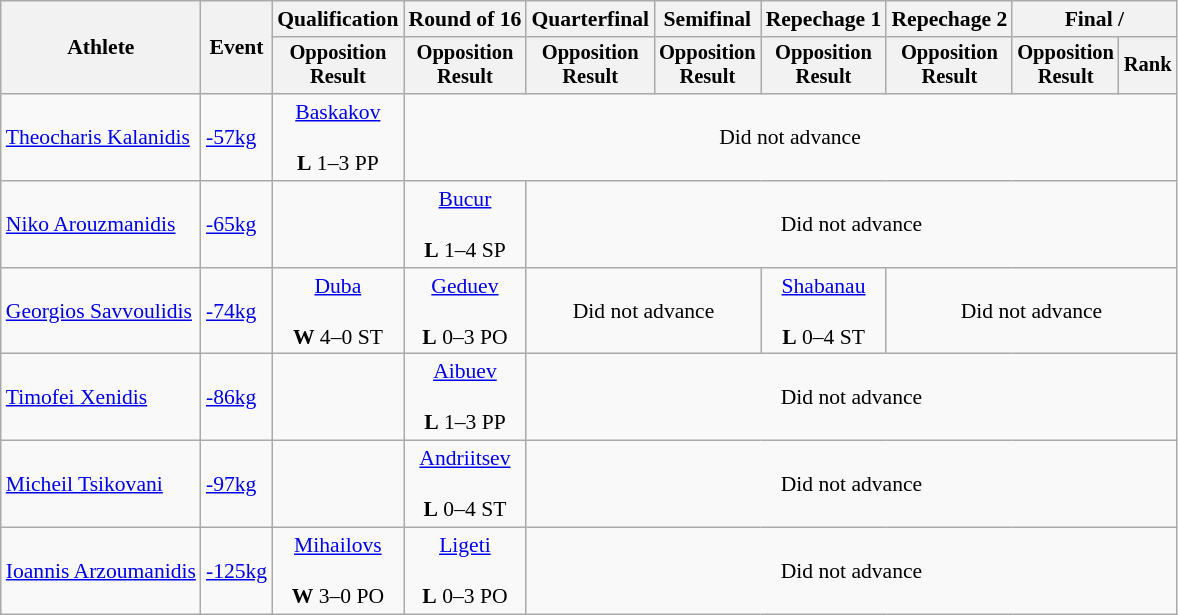<table class="wikitable" style="font-size:90%">
<tr>
<th rowspan=2>Athlete</th>
<th rowspan=2>Event</th>
<th>Qualification</th>
<th>Round of 16</th>
<th>Quarterfinal</th>
<th>Semifinal</th>
<th>Repechage 1</th>
<th>Repechage 2</th>
<th colspan=2>Final / </th>
</tr>
<tr style="font-size: 95%">
<th>Opposition<br>Result</th>
<th>Opposition<br>Result</th>
<th>Opposition<br>Result</th>
<th>Opposition<br>Result</th>
<th>Opposition<br>Result</th>
<th>Opposition<br>Result</th>
<th>Opposition<br>Result</th>
<th>Rank</th>
</tr>
<tr align=center>
<td align=left><a href='#'>Theocharis Kalanidis</a></td>
<td align=left><a href='#'>-57kg</a></td>
<td><a href='#'>Baskakov</a><br><br><strong>L</strong> 1–3 PP</td>
<td colspan=7>Did not advance</td>
</tr>
<tr align=center>
<td align=left><a href='#'>Niko Arouzmanidis</a></td>
<td align=left><a href='#'>-65kg</a></td>
<td></td>
<td><a href='#'>Bucur</a><br><br><strong>L</strong> 1–4 SP</td>
<td colspan=6>Did not advance</td>
</tr>
<tr align=center>
<td align=left><a href='#'>Georgios Savvoulidis</a></td>
<td align=left><a href='#'>-74kg</a></td>
<td><a href='#'>Duba</a><br><br><strong>W</strong> 4–0 ST</td>
<td><a href='#'>Geduev</a><br><br><strong>L</strong> 0–3 PO</td>
<td colspan=2>Did not advance</td>
<td><a href='#'>Shabanau</a><br><br><strong>L</strong> 0–4 ST</td>
<td colspan=3>Did not advance</td>
</tr>
<tr align=center>
<td align=left><a href='#'>Timofei Xenidis</a></td>
<td align=left><a href='#'>-86kg</a></td>
<td></td>
<td><a href='#'>Aibuev</a><br><br><strong>L</strong> 1–3 PP</td>
<td colspan=6>Did not advance</td>
</tr>
<tr align=center>
<td align=left><a href='#'>Micheil Tsikovani</a></td>
<td align=left><a href='#'>-97kg</a></td>
<td></td>
<td><a href='#'>Andriitsev</a><br><br><strong>L</strong> 0–4 ST</td>
<td colspan=6>Did not advance</td>
</tr>
<tr align=center>
<td align=left><a href='#'>Ioannis Arzoumanidis</a></td>
<td align=left><a href='#'>-125kg</a></td>
<td><a href='#'>Mihailovs</a><br><br><strong>W</strong> 3–0 PO</td>
<td><a href='#'>Ligeti</a><br><br><strong>L</strong> 0–3 PO</td>
<td colspan=6>Did not advance</td>
</tr>
</table>
